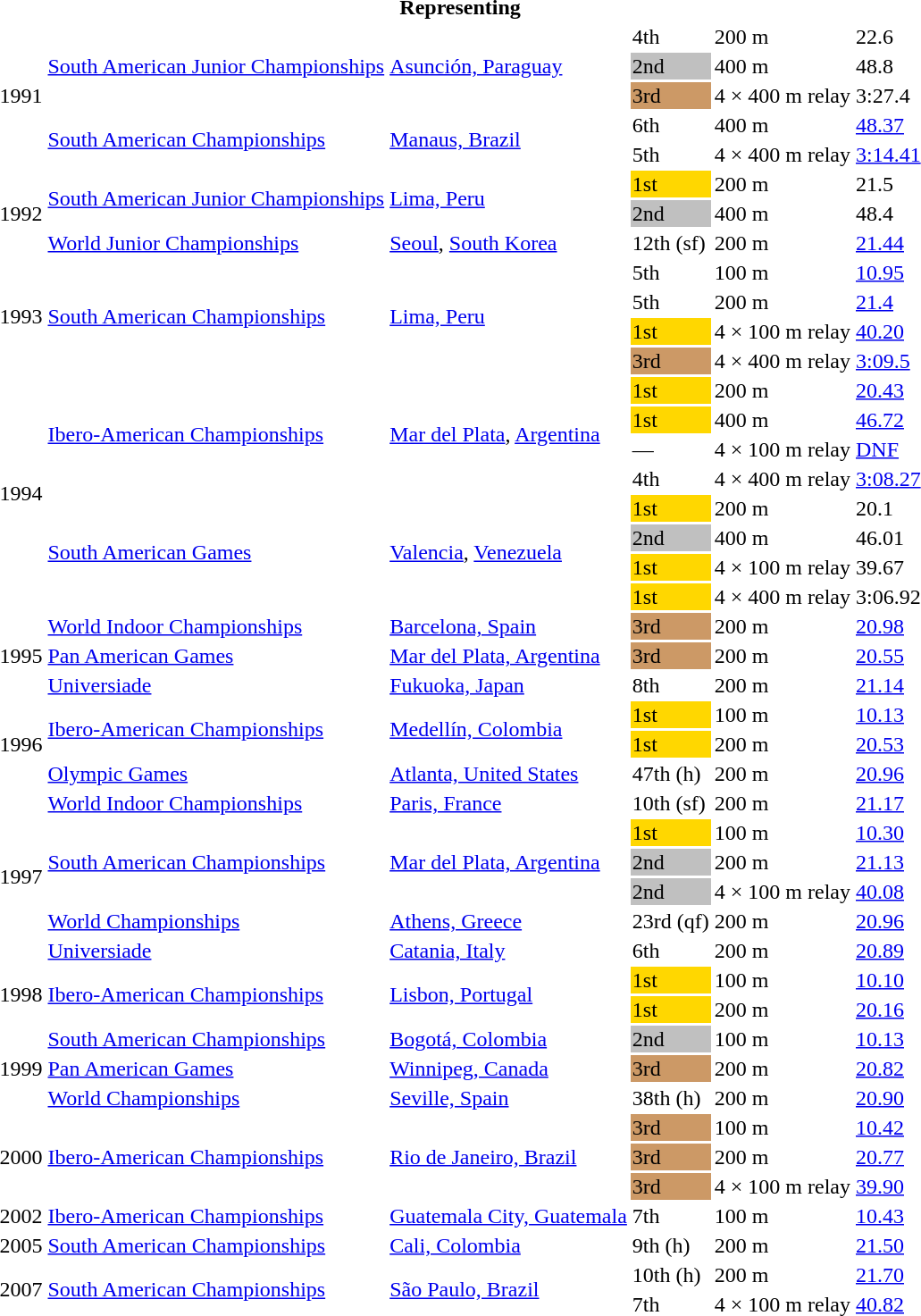<table>
<tr>
<th colspan="6">Representing </th>
</tr>
<tr>
<td rowspan=5>1991</td>
<td rowspan=3><a href='#'>South American Junior Championships</a></td>
<td rowspan=3><a href='#'>Asunción, Paraguay</a></td>
<td>4th</td>
<td>200 m</td>
<td>22.6</td>
</tr>
<tr>
<td bgcolor=silver>2nd</td>
<td>400 m</td>
<td>48.8</td>
</tr>
<tr>
<td bgcolor=cc9966>3rd</td>
<td>4 × 400 m relay</td>
<td>3:27.4</td>
</tr>
<tr>
<td rowspan=2><a href='#'>South American Championships</a></td>
<td rowspan=2><a href='#'>Manaus, Brazil</a></td>
<td>6th</td>
<td>400 m</td>
<td><a href='#'>48.37</a></td>
</tr>
<tr>
<td>5th</td>
<td>4 × 400 m relay</td>
<td><a href='#'>3:14.41</a></td>
</tr>
<tr>
<td rowspan=3>1992</td>
<td rowspan=2><a href='#'>South American Junior Championships</a></td>
<td rowspan=2><a href='#'>Lima, Peru</a></td>
<td bgcolor=gold>1st</td>
<td>200 m</td>
<td>21.5</td>
</tr>
<tr>
<td bgcolor=silver>2nd</td>
<td>400 m</td>
<td>48.4</td>
</tr>
<tr>
<td><a href='#'>World Junior Championships</a></td>
<td><a href='#'>Seoul</a>, <a href='#'>South Korea</a></td>
<td>12th (sf)</td>
<td>200 m</td>
<td><a href='#'>21.44</a></td>
</tr>
<tr>
<td rowspan=4>1993</td>
<td rowspan=4><a href='#'>South American Championships</a></td>
<td rowspan=4><a href='#'>Lima, Peru</a></td>
<td>5th</td>
<td>100 m</td>
<td><a href='#'>10.95</a></td>
</tr>
<tr>
<td>5th</td>
<td>200 m</td>
<td><a href='#'>21.4</a></td>
</tr>
<tr>
<td bgcolor=gold>1st</td>
<td>4 × 100 m relay</td>
<td><a href='#'>40.20</a></td>
</tr>
<tr>
<td bgcolor=cc9966>3rd</td>
<td>4 × 400 m relay</td>
<td><a href='#'>3:09.5</a></td>
</tr>
<tr>
<td rowspan=8>1994</td>
<td rowspan=4><a href='#'>Ibero-American Championships</a></td>
<td rowspan=4><a href='#'>Mar del Plata</a>, <a href='#'>Argentina</a></td>
<td bgcolor=gold>1st</td>
<td>200 m</td>
<td><a href='#'>20.43</a></td>
</tr>
<tr>
<td bgcolor=gold>1st</td>
<td>400 m</td>
<td><a href='#'>46.72</a></td>
</tr>
<tr>
<td>—</td>
<td>4 × 100 m relay</td>
<td><a href='#'>DNF</a></td>
</tr>
<tr>
<td>4th</td>
<td>4 × 400 m relay</td>
<td><a href='#'>3:08.27</a></td>
</tr>
<tr>
<td rowspan=4><a href='#'>South American Games</a></td>
<td rowspan=4><a href='#'>Valencia</a>, <a href='#'>Venezuela</a></td>
<td bgcolor=gold>1st</td>
<td>200 m</td>
<td>20.1</td>
</tr>
<tr>
<td bgcolor=silver>2nd</td>
<td>400 m</td>
<td>46.01</td>
</tr>
<tr>
<td bgcolor=gold>1st</td>
<td>4 × 100 m relay</td>
<td>39.67</td>
</tr>
<tr>
<td bgcolor=gold>1st</td>
<td>4 × 400 m relay</td>
<td>3:06.92</td>
</tr>
<tr>
<td rowspan=3>1995</td>
<td><a href='#'>World Indoor Championships</a></td>
<td><a href='#'>Barcelona, Spain</a></td>
<td bgcolor="cc9966">3rd</td>
<td>200 m</td>
<td><a href='#'>20.98</a></td>
</tr>
<tr>
<td><a href='#'>Pan American Games</a></td>
<td><a href='#'>Mar del Plata, Argentina</a></td>
<td bgcolor="cc9966">3rd</td>
<td>200 m</td>
<td><a href='#'>20.55</a></td>
</tr>
<tr>
<td><a href='#'>Universiade</a></td>
<td><a href='#'>Fukuoka, Japan</a></td>
<td>8th</td>
<td>200 m</td>
<td><a href='#'>21.14</a></td>
</tr>
<tr>
<td rowspan=3>1996</td>
<td rowspan=2><a href='#'>Ibero-American Championships</a></td>
<td rowspan=2><a href='#'>Medellín, Colombia</a></td>
<td bgcolor=gold>1st</td>
<td>100 m</td>
<td><a href='#'>10.13</a></td>
</tr>
<tr>
<td bgcolor=gold>1st</td>
<td>200 m</td>
<td><a href='#'>20.53</a></td>
</tr>
<tr>
<td><a href='#'>Olympic Games</a></td>
<td><a href='#'>Atlanta, United States</a></td>
<td>47th (h)</td>
<td>200 m</td>
<td><a href='#'>20.96</a></td>
</tr>
<tr>
<td rowspan=6>1997</td>
<td><a href='#'>World Indoor Championships</a></td>
<td><a href='#'>Paris, France</a></td>
<td>10th (sf)</td>
<td>200 m</td>
<td><a href='#'>21.17</a></td>
</tr>
<tr>
<td rowspan=3><a href='#'>South American Championships</a></td>
<td rowspan=3><a href='#'>Mar del Plata, Argentina</a></td>
<td bgcolor="gold">1st</td>
<td>100 m</td>
<td><a href='#'>10.30</a></td>
</tr>
<tr>
<td bgcolor="silver">2nd</td>
<td>200 m</td>
<td><a href='#'>21.13</a></td>
</tr>
<tr>
<td bgcolor="silver">2nd</td>
<td>4 × 100 m relay</td>
<td><a href='#'>40.08</a></td>
</tr>
<tr>
<td><a href='#'>World Championships</a></td>
<td><a href='#'>Athens, Greece</a></td>
<td>23rd (qf)</td>
<td>200 m</td>
<td><a href='#'>20.96</a></td>
</tr>
<tr>
<td><a href='#'>Universiade</a></td>
<td><a href='#'>Catania, Italy</a></td>
<td>6th</td>
<td>200 m</td>
<td><a href='#'>20.89</a></td>
</tr>
<tr>
<td rowspan=2>1998</td>
<td rowspan=2><a href='#'>Ibero-American Championships</a></td>
<td rowspan=2><a href='#'>Lisbon, Portugal</a></td>
<td bgcolor=gold>1st</td>
<td>100 m</td>
<td><a href='#'>10.10</a></td>
</tr>
<tr>
<td bgcolor=gold>1st</td>
<td>200 m</td>
<td><a href='#'>20.16</a></td>
</tr>
<tr>
<td rowspan=3>1999</td>
<td><a href='#'>South American Championships</a></td>
<td><a href='#'>Bogotá, Colombia</a></td>
<td bgcolor="silver">2nd</td>
<td>100 m</td>
<td><a href='#'>10.13</a></td>
</tr>
<tr>
<td><a href='#'>Pan American Games</a></td>
<td><a href='#'>Winnipeg, Canada</a></td>
<td bgcolor="cc9966">3rd</td>
<td>200 m</td>
<td><a href='#'>20.82</a></td>
</tr>
<tr>
<td><a href='#'>World Championships</a></td>
<td><a href='#'>Seville, Spain</a></td>
<td>38th (h)</td>
<td>200 m</td>
<td><a href='#'>20.90</a></td>
</tr>
<tr>
<td rowspan=3>2000</td>
<td rowspan=3><a href='#'>Ibero-American Championships</a></td>
<td rowspan=3><a href='#'>Rio de Janeiro, Brazil</a></td>
<td bgcolor=cc9966>3rd</td>
<td>100 m</td>
<td><a href='#'>10.42</a></td>
</tr>
<tr>
<td bgcolor=cc9966>3rd</td>
<td>200 m</td>
<td><a href='#'>20.77</a></td>
</tr>
<tr>
<td bgcolor=cc9966>3rd</td>
<td>4 × 100 m relay</td>
<td><a href='#'>39.90</a></td>
</tr>
<tr>
<td>2002</td>
<td><a href='#'>Ibero-American Championships</a></td>
<td><a href='#'>Guatemala City, Guatemala</a></td>
<td>7th</td>
<td>100 m</td>
<td><a href='#'>10.43</a></td>
</tr>
<tr>
<td>2005</td>
<td><a href='#'>South American Championships</a></td>
<td><a href='#'>Cali, Colombia</a></td>
<td>9th (h)</td>
<td>200 m</td>
<td><a href='#'>21.50</a></td>
</tr>
<tr>
<td rowspan=2>2007</td>
<td rowspan=2><a href='#'>South American Championships</a></td>
<td rowspan=2><a href='#'>São Paulo, Brazil</a></td>
<td>10th (h)</td>
<td>200 m</td>
<td><a href='#'>21.70</a></td>
</tr>
<tr>
<td>7th</td>
<td>4 × 100 m relay</td>
<td><a href='#'>40.82</a></td>
</tr>
</table>
